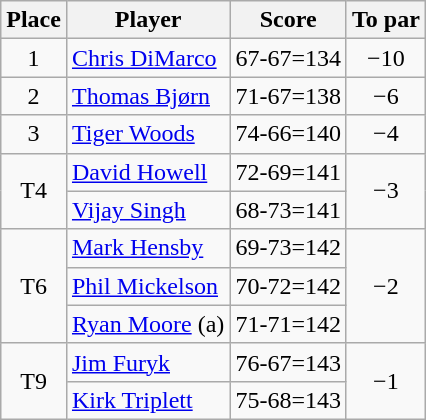<table class="wikitable">
<tr>
<th>Place</th>
<th>Player</th>
<th>Score</th>
<th>To par</th>
</tr>
<tr>
<td align=center>1</td>
<td> <a href='#'>Chris DiMarco</a></td>
<td align=center>67-67=134</td>
<td align=center>−10</td>
</tr>
<tr>
<td align=center>2</td>
<td> <a href='#'>Thomas Bjørn</a></td>
<td align=center>71-67=138</td>
<td align=center>−6</td>
</tr>
<tr>
<td align=center>3</td>
<td> <a href='#'>Tiger Woods</a></td>
<td align=center>74-66=140</td>
<td align=center>−4</td>
</tr>
<tr>
<td align=center rowspan="2">T4</td>
<td> <a href='#'>David Howell</a></td>
<td align=center>72-69=141</td>
<td rowspan="2" align=center>−3</td>
</tr>
<tr>
<td> <a href='#'>Vijay Singh</a></td>
<td align=center>68-73=141</td>
</tr>
<tr>
<td align=center rowspan="3">T6</td>
<td> <a href='#'>Mark Hensby</a></td>
<td align=center>69-73=142</td>
<td rowspan="3" align=center>−2</td>
</tr>
<tr>
<td> <a href='#'>Phil Mickelson</a></td>
<td align=center>70-72=142</td>
</tr>
<tr>
<td> <a href='#'>Ryan Moore</a> (a)</td>
<td align=center>71-71=142</td>
</tr>
<tr>
<td align=center rowspan="2">T9</td>
<td> <a href='#'>Jim Furyk</a></td>
<td align=center>76-67=143</td>
<td rowspan="2" align=center>−1</td>
</tr>
<tr>
<td> <a href='#'>Kirk Triplett</a></td>
<td align=center>75-68=143</td>
</tr>
</table>
